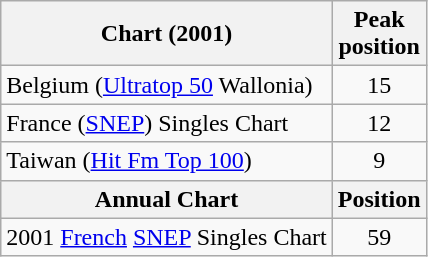<table class="wikitable">
<tr>
<th align="left">Chart (2001)</th>
<th>Peak<br>position</th>
</tr>
<tr>
<td align="left">Belgium (<a href='#'>Ultratop 50</a> Wallonia)</td>
<td style="text-align:center;">15</td>
</tr>
<tr>
<td align="left">France (<a href='#'>SNEP</a>) Singles Chart</td>
<td style="text-align:center;">12</td>
</tr>
<tr>
<td>Taiwan (<a href='#'>Hit Fm Top 100</a>)</td>
<td style="text-align:center;">9</td>
</tr>
<tr>
<th align="left">Annual Chart</th>
<th style="text-align:center;">Position</th>
</tr>
<tr>
<td align="left">2001 <a href='#'>French</a> <a href='#'>SNEP</a> Singles Chart</td>
<td style="text-align:center;">59</td>
</tr>
</table>
